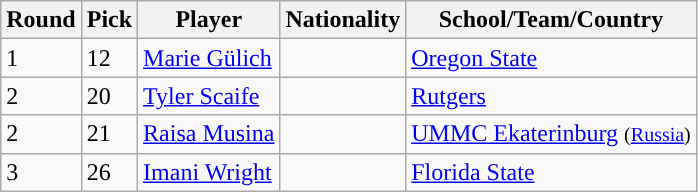<table class="wikitable">
<tr>
<th>Round</th>
<th>Pick</th>
<th>Player</th>
<th>Nationality</th>
<th>School/Team/Country</th>
</tr>
<tr>
<td>1</td>
<td>12</td>
<td><a href='#'>Marie Gülich</a></td>
<td></td>
<td><a href='#'>Oregon State</a></td>
</tr>
<tr>
<td>2</td>
<td>20</td>
<td><a href='#'>Tyler Scaife</a></td>
<td></td>
<td><a href='#'>Rutgers</a></td>
</tr>
<tr>
<td>2</td>
<td>21</td>
<td><a href='#'>Raisa Musina</a></td>
<td></td>
<td><a href='#'>UMMC Ekaterinburg</a> <small>(<a href='#'>Russia</a>)</small></td>
</tr>
<tr>
<td>3</td>
<td>26</td>
<td><a href='#'>Imani Wright</a></td>
<td></td>
<td><a href='#'>Florida State</a></td>
</tr>
</table>
